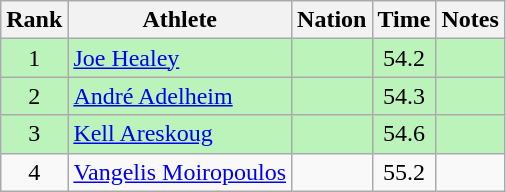<table class="wikitable sortable" style="text-align:center">
<tr>
<th>Rank</th>
<th>Athlete</th>
<th>Nation</th>
<th>Time</th>
<th>Notes</th>
</tr>
<tr bgcolor=bbf3bb>
<td>1</td>
<td align=left><a href='#'>Joe Healey</a></td>
<td align=left></td>
<td>54.2</td>
<td></td>
</tr>
<tr bgcolor=bbf3bb>
<td>2</td>
<td align=left><a href='#'>André Adelheim</a></td>
<td align=left></td>
<td>54.3</td>
<td></td>
</tr>
<tr bgcolor=bbf3bb>
<td>3</td>
<td align=left><a href='#'>Kell Areskoug</a></td>
<td align=left></td>
<td>54.6</td>
<td></td>
</tr>
<tr>
<td>4</td>
<td align=left><a href='#'>Vangelis Moiropoulos</a></td>
<td align=left></td>
<td>55.2</td>
<td></td>
</tr>
</table>
